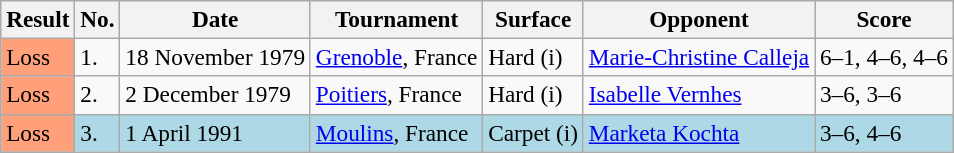<table class="sortable wikitable" style="font-size:97%">
<tr>
<th>Result</th>
<th>No.</th>
<th>Date</th>
<th>Tournament</th>
<th>Surface</th>
<th>Opponent</th>
<th>Score</th>
</tr>
<tr>
<td style="background:#ffa07a;">Loss</td>
<td>1.</td>
<td>18 November 1979</td>
<td><a href='#'>Grenoble</a>, France</td>
<td>Hard (i)</td>
<td> <a href='#'>Marie-Christine Calleja</a></td>
<td>6–1, 4–6, 4–6</td>
</tr>
<tr>
<td style="background:#ffa07a;">Loss</td>
<td>2.</td>
<td>2 December 1979</td>
<td><a href='#'>Poitiers</a>, France</td>
<td>Hard (i)</td>
<td> <a href='#'>Isabelle Vernhes</a></td>
<td>3–6, 3–6</td>
</tr>
<tr style="background:lightblue;">
<td style="background:#ffa07a;">Loss</td>
<td>3.</td>
<td>1 April 1991</td>
<td><a href='#'>Moulins</a>, France</td>
<td>Carpet (i)</td>
<td> <a href='#'>Marketa Kochta</a></td>
<td>3–6, 4–6</td>
</tr>
</table>
